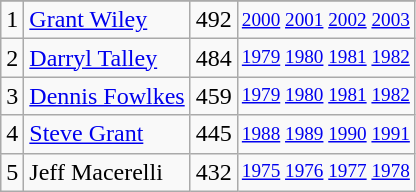<table class="wikitable">
<tr>
</tr>
<tr>
<td>1</td>
<td><a href='#'>Grant Wiley</a></td>
<td>492</td>
<td style="font-size:80%;"><a href='#'>2000</a> <a href='#'>2001</a> <a href='#'>2002</a> <a href='#'>2003</a></td>
</tr>
<tr>
<td>2</td>
<td><a href='#'>Darryl Talley</a></td>
<td>484</td>
<td style="font-size:80%;"><a href='#'>1979</a> <a href='#'>1980</a> <a href='#'>1981</a> <a href='#'>1982</a></td>
</tr>
<tr>
<td>3</td>
<td><a href='#'>Dennis Fowlkes</a></td>
<td>459</td>
<td style="font-size:80%;"><a href='#'>1979</a> <a href='#'>1980</a> <a href='#'>1981</a> <a href='#'>1982</a></td>
</tr>
<tr>
<td>4</td>
<td><a href='#'>Steve Grant</a></td>
<td>445</td>
<td style="font-size:80%;"><a href='#'>1988</a> <a href='#'>1989</a> <a href='#'>1990</a> <a href='#'>1991</a></td>
</tr>
<tr>
<td>5</td>
<td>Jeff Macerelli</td>
<td>432</td>
<td style="font-size:80%;"><a href='#'>1975</a> <a href='#'>1976</a> <a href='#'>1977</a> <a href='#'>1978</a></td>
</tr>
</table>
